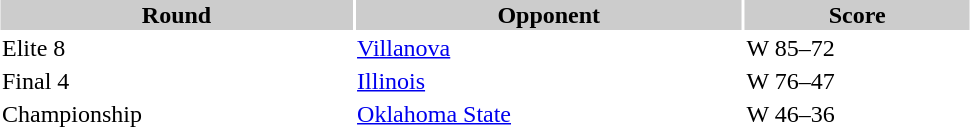<table style="width:650px; border:'1' 'solid' 'gray'; margin:auto;">
<tr>
<th style="background:#ccc;">Round</th>
<th style="background:#ccc;">Opponent</th>
<th style="background:#ccc;">Score</th>
</tr>
<tr>
<td>Elite 8</td>
<td><a href='#'>Villanova</a></td>
<td>W 85–72</td>
</tr>
<tr>
<td>Final 4</td>
<td><a href='#'>Illinois</a></td>
<td>W 76–47</td>
</tr>
<tr>
<td>Championship</td>
<td><a href='#'>Oklahoma State</a></td>
<td>W 46–36</td>
</tr>
</table>
